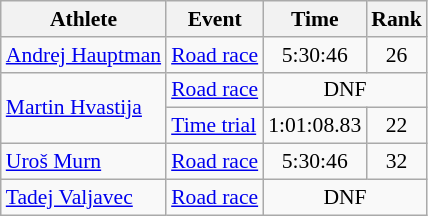<table class=wikitable style="font-size:90%">
<tr>
<th>Athlete</th>
<th>Event</th>
<th>Time</th>
<th>Rank</th>
</tr>
<tr align=center>
<td align=left><a href='#'>Andrej Hauptman</a></td>
<td align=left><a href='#'>Road race</a></td>
<td>5:30:46</td>
<td>26</td>
</tr>
<tr align=center>
<td align=left rowspan=2><a href='#'>Martin Hvastija</a></td>
<td align=left><a href='#'>Road race</a></td>
<td colspan=2>DNF</td>
</tr>
<tr align=center>
<td align=left><a href='#'>Time trial</a></td>
<td>1:01:08.83</td>
<td>22</td>
</tr>
<tr align=center>
<td align=left><a href='#'>Uroš Murn</a></td>
<td align=left><a href='#'>Road race</a></td>
<td>5:30:46</td>
<td>32</td>
</tr>
<tr align=center>
<td align=left><a href='#'>Tadej Valjavec</a></td>
<td align=left><a href='#'>Road race</a></td>
<td colspan=2>DNF</td>
</tr>
</table>
